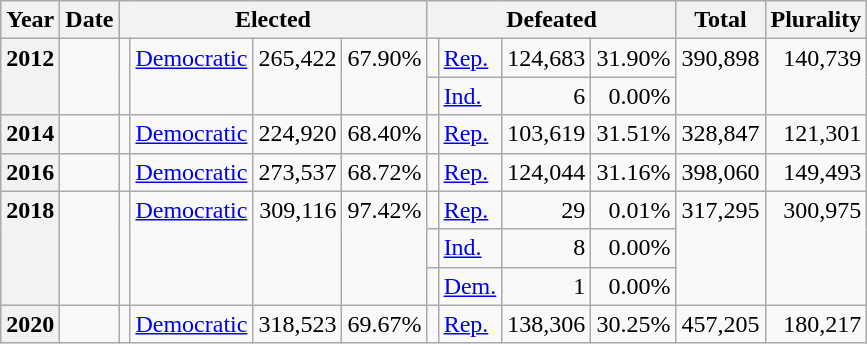<table class=wikitable>
<tr>
<th>Year</th>
<th>Date</th>
<th ! colspan="4">Elected</th>
<th ! colspan="4">Defeated</th>
<th>Total</th>
<th>Plurality</th>
</tr>
<tr>
<th rowspan="2" valign="top">2012</th>
<td rowspan="2" valign="top"></td>
<td rowspan="2" valign="top"></td>
<td rowspan="2" valign="top" ><a href='#'>Democratic</a></td>
<td rowspan="2" valign="top" align="right">265,422</td>
<td rowspan="2" valign="top" align="right">67.90%</td>
<td valign="top"></td>
<td valign="top" ><a href='#'>Rep.</a></td>
<td valign="top" align="right">124,683</td>
<td valign="top" align="right">31.90%</td>
<td rowspan="2" valign="top" align="right">390,898</td>
<td rowspan="2" valign="top" align="right">140,739</td>
</tr>
<tr>
<td valign="top"></td>
<td valign="top" ><a href='#'>Ind.</a></td>
<td valign="top" align="right">6</td>
<td valign="top" align="right">0.00%</td>
</tr>
<tr>
<th valign="top">2014</th>
<td valign="top"></td>
<td valign="top"></td>
<td valign="top" ><a href='#'>Democratic</a></td>
<td valign="top" align="right">224,920</td>
<td valign="top" align="right">68.40%</td>
<td valign="top"></td>
<td valign="top" ><a href='#'>Rep.</a></td>
<td valign="top" align="right">103,619</td>
<td valign="top" align="right">31.51%</td>
<td valign="top" align="right">328,847</td>
<td valign="top" align="right">121,301</td>
</tr>
<tr>
<th valign="top">2016</th>
<td valign="top"></td>
<td valign="top"></td>
<td valign="top" ><a href='#'>Democratic</a></td>
<td valign="top" align="right">273,537</td>
<td valign="top" align="right">68.72%</td>
<td valign="top"></td>
<td valign="top" ><a href='#'>Rep.</a></td>
<td valign="top" align="right">124,044</td>
<td valign="top" align="right">31.16%</td>
<td valign="top" align="right">398,060</td>
<td valign="top" align="right">149,493</td>
</tr>
<tr>
<th rowspan="3" valign="top">2018</th>
<td rowspan="3" valign="top"></td>
<td rowspan="3" valign="top"></td>
<td rowspan="3" valign="top" ><a href='#'>Democratic</a></td>
<td rowspan="3" valign="top" align="right">309,116</td>
<td rowspan="3" valign="top" align="right">97.42%</td>
<td valign="top"></td>
<td valign="top" ><a href='#'>Rep.</a></td>
<td valign="top" align="right">29</td>
<td valign="top" align="right">0.01%</td>
<td rowspan="3" valign="top" align="right">317,295</td>
<td rowspan="3" valign="top" align="right">300,975</td>
</tr>
<tr>
<td valign="top"></td>
<td valign="top" ><a href='#'>Ind.</a></td>
<td valign="top" align="right">8</td>
<td valign="top" align="right">0.00%</td>
</tr>
<tr>
<td valign="top"></td>
<td valign="top" ><a href='#'>Dem.</a></td>
<td valign="top" align="right">1</td>
<td valign="top" align="right">0.00%</td>
</tr>
<tr>
<th valign="top">2020</th>
<td valign="top"></td>
<td valign="top"></td>
<td valign="top" ><a href='#'>Democratic</a></td>
<td valign="top" align="right">318,523</td>
<td valign="top" align="right">69.67%</td>
<td valign="top"></td>
<td valign="top" ><a href='#'>Rep.</a></td>
<td valign="top" align="right">138,306</td>
<td valign="top" align="right">30.25%</td>
<td valign="top" align="right">457,205</td>
<td valign="top" align="right">180,217</td>
</tr>
</table>
